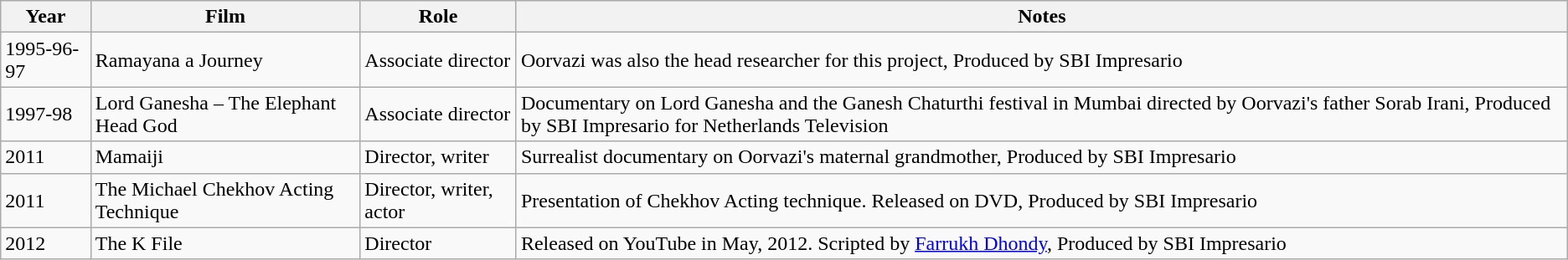<table class="wikitable">
<tr>
<th>Year</th>
<th>Film</th>
<th>Role</th>
<th>Notes</th>
</tr>
<tr>
<td>1995-96-97</td>
<td>Ramayana a Journey</td>
<td>Associate director</td>
<td>Oorvazi was also the head researcher for this project, Produced by SBI Impresario</td>
</tr>
<tr>
<td>1997-98</td>
<td>Lord Ganesha – The Elephant Head God</td>
<td>Associate director</td>
<td>Documentary on Lord Ganesha and the Ganesh Chaturthi festival in Mumbai directed by Oorvazi's father Sorab Irani, Produced by SBI Impresario for Netherlands Television</td>
</tr>
<tr>
<td>2011</td>
<td>Mamaiji</td>
<td>Director, writer</td>
<td>Surrealist documentary on Oorvazi's maternal grandmother, Produced by SBI Impresario</td>
</tr>
<tr>
<td>2011</td>
<td>The Michael Chekhov Acting Technique</td>
<td>Director, writer, actor</td>
<td>Presentation of Chekhov Acting technique. Released on DVD, Produced by SBI Impresario</td>
</tr>
<tr>
<td>2012</td>
<td>The K File</td>
<td>Director</td>
<td>Released on YouTube in May, 2012. Scripted by <a href='#'>Farrukh Dhondy</a>, Produced by SBI Impresario</td>
</tr>
</table>
